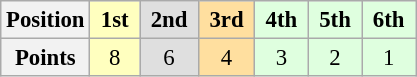<table class="wikitable" style="font-size:95%; text-align:center">
<tr>
<th>Position</th>
<th style="background:#ffffbf;"> 1st </th>
<th style="background:#dfdfdf;"> 2nd </th>
<th style="background:#ffdf9f;"> 3rd </th>
<th style="background:#dfffdf;"> 4th </th>
<th style="background:#dfffdf;"> 5th </th>
<th style="background:#dfffdf;"> 6th </th>
</tr>
<tr>
<th>Points</th>
<td style="background:#ffffbf;">8</td>
<td style="background:#dfdfdf;">6</td>
<td style="background:#ffdf9f;">4</td>
<td style="background:#dfffdf;">3</td>
<td style="background:#dfffdf;">2</td>
<td style="background:#dfffdf;">1</td>
</tr>
</table>
